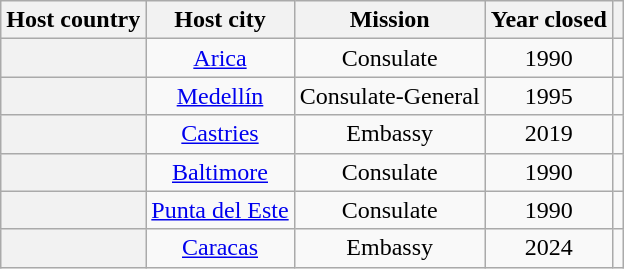<table class="wikitable plainrowheaders" style="text-align:center">
<tr>
<th scope="col">Host country</th>
<th scope="col">Host city</th>
<th scope="col">Mission</th>
<th scope="col">Year closed</th>
<th scope="col"></th>
</tr>
<tr>
<th scope="row"></th>
<td><a href='#'>Arica</a></td>
<td>Consulate</td>
<td>1990</td>
<td></td>
</tr>
<tr>
<th scope="row"></th>
<td><a href='#'>Medellín</a></td>
<td>Consulate-General</td>
<td>1995</td>
<td></td>
</tr>
<tr>
<th scope="row"></th>
<td><a href='#'>Castries</a></td>
<td>Embassy</td>
<td>2019</td>
<td></td>
</tr>
<tr>
<th scope="row"></th>
<td><a href='#'>Baltimore</a></td>
<td>Consulate</td>
<td>1990</td>
<td></td>
</tr>
<tr>
<th scope="row"></th>
<td><a href='#'>Punta del Este</a></td>
<td>Consulate</td>
<td>1990</td>
<td></td>
</tr>
<tr>
<th scope="row"></th>
<td><a href='#'>Caracas</a></td>
<td>Embassy</td>
<td>2024</td>
<td></td>
</tr>
</table>
